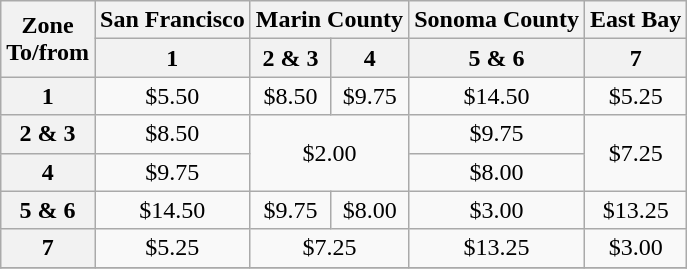<table class="wikitable" style="text-align:center">
<tr>
<th rowspan="2">Zone<br>To/from</th>
<th>San Francisco</th>
<th colspan="2">Marin County</th>
<th>Sonoma County</th>
<th>East Bay</th>
</tr>
<tr>
<th>1</th>
<th>2 & 3</th>
<th>4</th>
<th>5 & 6</th>
<th>7</th>
</tr>
<tr>
<th>1</th>
<td>$5.50</td>
<td>$8.50</td>
<td>$9.75</td>
<td>$14.50</td>
<td>$5.25</td>
</tr>
<tr>
<th>2 & 3</th>
<td>$8.50</td>
<td colspan="2" rowspan="2">$2.00</td>
<td>$9.75</td>
<td rowspan="2">$7.25</td>
</tr>
<tr>
<th>4</th>
<td>$9.75</td>
<td>$8.00</td>
</tr>
<tr>
<th>5 & 6</th>
<td>$14.50</td>
<td>$9.75</td>
<td>$8.00</td>
<td>$3.00</td>
<td>$13.25</td>
</tr>
<tr>
<th>7</th>
<td>$5.25</td>
<td colspan="2">$7.25</td>
<td>$13.25</td>
<td>$3.00</td>
</tr>
<tr>
</tr>
</table>
